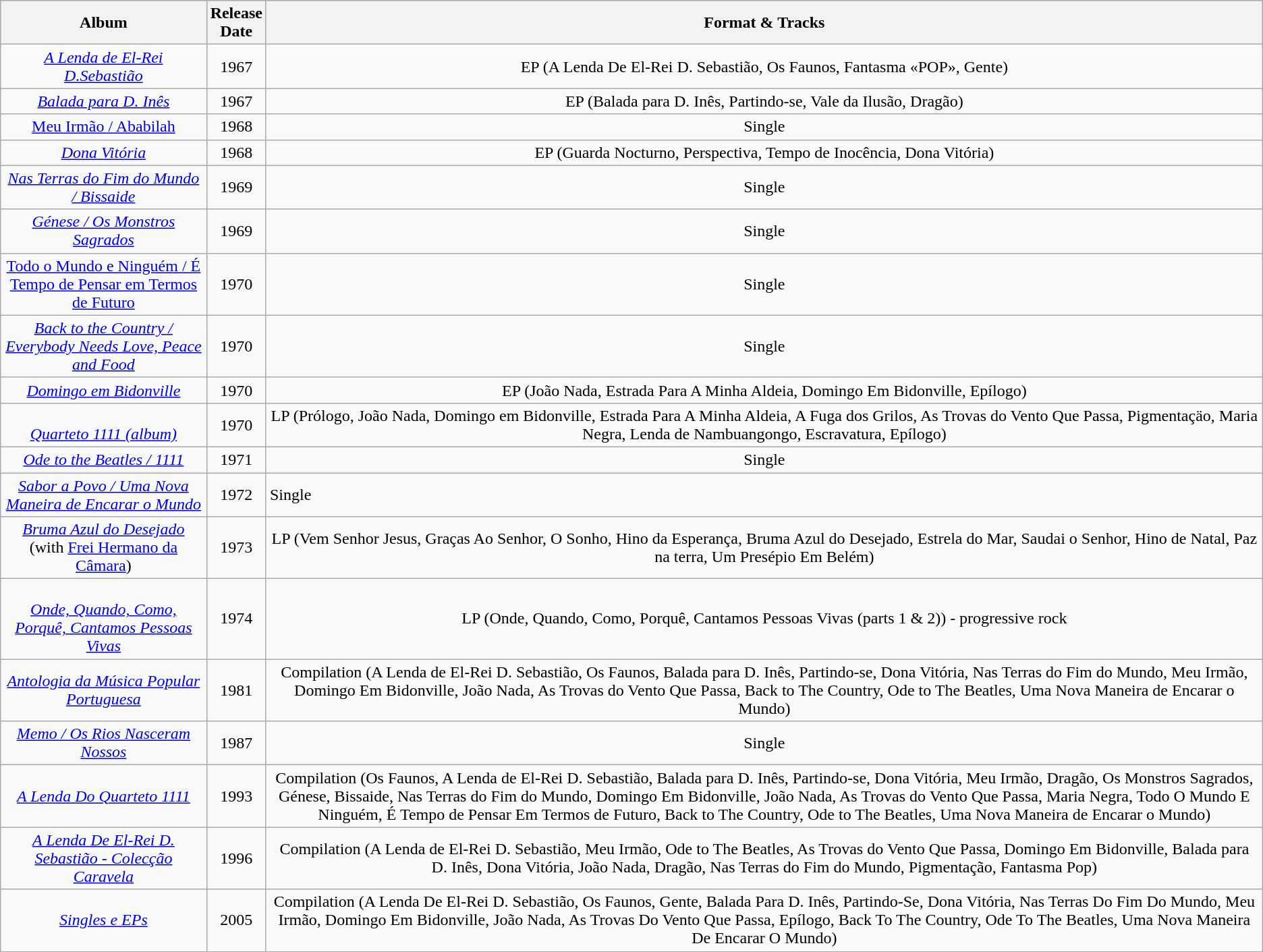<table class="wikitable" style="text-align:center">
<tr bgcolor="#CCCCCC">
<th>Album</th>
<th>Release<br>Date</th>
<th>Format & Tracks</th>
</tr>
<tr>
<td><em><a href='#'>A Lenda de El-Rei D.Sebastião</a></em></td>
<td>1967</td>
<td>EP (A Lenda De El-Rei D. Sebastião, Os Faunos, Fantasma «POP», Gente)</td>
</tr>
<tr>
<td><em><a href='#'>Balada para D. Inês</a></em></td>
<td>1967</td>
<td>EP (Balada para D. Inês, Partindo-se, Vale da Ilusão, Dragão)</td>
</tr>
<tr>
<td><a href='#'>Meu Irmão / Ababilah</a></td>
<td>1968</td>
<td>Single</td>
</tr>
<tr>
<td><em><a href='#'>Dona Vitória</a></em></td>
<td>1968</td>
<td>EP (Guarda Nocturno, Perspectiva, Tempo de Inocência, Dona Vitória)</td>
</tr>
<tr>
<td><em><a href='#'>Nas Terras do Fim do Mundo / Bissaide</a></em></td>
<td>1969</td>
<td>Single</td>
</tr>
<tr>
<td><em><a href='#'>Génese / Os Monstros Sagrados</a></em></td>
<td>1969</td>
<td>Single</td>
</tr>
<tr>
<td><a href='#'>Todo o Mundo e Ninguém / É Tempo de Pensar em Termos de Futuro</a></td>
<td>1970</td>
<td>Single</td>
</tr>
<tr>
<td><em><a href='#'>Back to the Country / Everybody Needs Love, Peace and Food</a></em></td>
<td>1970</td>
<td>Single</td>
</tr>
<tr>
<td><em><a href='#'>Domingo em Bidonville</a></em></td>
<td>1970</td>
<td>EP (João Nada, Estrada Para A Minha Aldeia, Domingo Em Bidonville, Epílogo)</td>
</tr>
<tr>
<td><br><em><a href='#'>Quarteto 1111 (album)</a></em></td>
<td>1970</td>
<td>LP (Prólogo, João Nada, Domingo em Bidonville, Estrada Para A Minha Aldeia, A Fuga dos Grilos, As Trovas do Vento Que Passa, Pigmentaçäo, Maria Negra, Lenda de Nambuangongo, Escravatura, Epílogo)</td>
</tr>
<tr>
<td><em><a href='#'>Ode to the Beatles / 1111</a></em></td>
<td>1971</td>
<td>Single</td>
</tr>
<tr>
<td><em><a href='#'>Sabor a Povo / Uma Nova Maneira de Encarar o Mundo</a></em></td>
<td>1972</td>
<td align="left">Single</td>
</tr>
<tr>
<td><em><a href='#'>Bruma Azul do Desejado</a></em> (with <a href='#'>Frei Hermano da Câmara</a>)</td>
<td>1973</td>
<td>LP (Vem Senhor Jesus, Graças Ao Senhor, O Sonho, Hino da Esperança, Bruma Azul do Desejado, Estrela do Mar, Saudai o Senhor, Hino de Natal, Paz na terra, Um Presépio Em Belém)</td>
</tr>
<tr>
<td><br><em><a href='#'>Onde, Quando, Como, Porquê, Cantamos Pessoas Vivas</a></em></td>
<td>1974</td>
<td>LP (Onde, Quando, Como, Porquê, Cantamos Pessoas Vivas (parts 1 & 2)) - progressive rock</td>
</tr>
<tr>
<td><em><a href='#'>Antologia da Música Popular Portuguesa</a></em></td>
<td>1981</td>
<td>Compilation (A Lenda de El-Rei D. Sebastião, Os Faunos, Balada para D. Inês, Partindo-se, Dona Vitória, Nas Terras do Fim do Mundo, Meu Irmão, Domingo Em Bidonville, João Nada, As Trovas do Vento Que Passa, Back to The Country, Ode to The Beatles, Uma Nova Maneira de Encarar o Mundo)</td>
</tr>
<tr>
<td><em><a href='#'>Memo / Os Rios Nasceram Nossos</a></em></td>
<td>1987</td>
<td>Single</td>
</tr>
<tr>
<td><em><a href='#'>A Lenda Do Quarteto 1111</a></em></td>
<td>1993</td>
<td>Compilation (Os Faunos, A Lenda de El-Rei D. Sebastião, Balada para D. Inês, Partindo-se, Dona Vitória, Meu Irmão, Dragão, Os Monstros Sagrados, Génese, Bissaide, Nas Terras do Fim do Mundo, Domingo Em Bidonville, João Nada, As Trovas do Vento Que Passa, Maria Negra, Todo O Mundo E Ninguém, É Tempo de Pensar Em Termos de Futuro, Back to The Country, Ode to The Beatles, Uma Nova Maneira de Encarar o Mundo)</td>
</tr>
<tr>
<td><em><a href='#'>A Lenda De El-Rei D. Sebastião - Colecção Caravela</a></em></td>
<td>1996</td>
<td>Compilation (A Lenda de El-Rei D. Sebastião, Meu Irmão, Ode to The Beatles, As Trovas do Vento Que Passa, Domingo Em Bidonville, Balada para D. Inês, Dona Vitória, João Nada, Dragão, Nas Terras do Fim do Mundo, Pigmentação, Fantasma Pop)</td>
</tr>
<tr>
<td><em><a href='#'>Singles e EPs</a></em></td>
<td>2005</td>
<td>Compilation (A Lenda De El-Rei D. Sebastião, Os Faunos, Gente, Balada Para D. Inês, Partindo-Se, Dona Vitória, Nas Terras Do Fim Do Mundo, Meu Irmão, Domingo Em Bidonville, João Nada, As Trovas Do Vento Que Passa, Epílogo, Back To The Country, Ode To The Beatles, Uma Nova Maneira De Encarar O Mundo)</td>
</tr>
<tr>
</tr>
</table>
